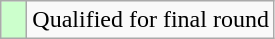<table class="wikitable">
<tr>
<td style="width:10px; background:#cfc"></td>
<td>Qualified for final round</td>
</tr>
</table>
